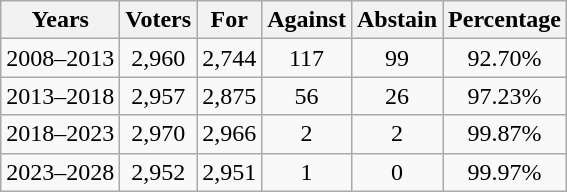<table class="wikitable sortable" style="text-align: center;">
<tr>
<th>Years</th>
<th>Voters</th>
<th>For</th>
<th>Against</th>
<th>Abstain</th>
<th>Percentage</th>
</tr>
<tr>
<td>2008–2013</td>
<td>2,960</td>
<td>2,744</td>
<td>117</td>
<td>99</td>
<td>92.70%</td>
</tr>
<tr>
<td>2013–2018</td>
<td>2,957</td>
<td>2,875</td>
<td>56</td>
<td>26</td>
<td>97.23%</td>
</tr>
<tr>
<td>2018–2023</td>
<td>2,970</td>
<td>2,966</td>
<td>2</td>
<td>2</td>
<td>99.87%</td>
</tr>
<tr>
<td>2023–2028</td>
<td>2,952</td>
<td>2,951</td>
<td>1</td>
<td>0</td>
<td>99.97%</td>
</tr>
</table>
